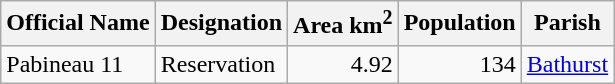<table class="wikitable">
<tr>
<th>Official Name</th>
<th>Designation</th>
<th>Area km<sup>2</sup></th>
<th>Population</th>
<th>Parish</th>
</tr>
<tr>
<td>Pabineau 11</td>
<td>Reservation</td>
<td align="right">4.92</td>
<td align="right">134</td>
<td align="center"><a href='#'>Bathurst</a></td>
</tr>
</table>
